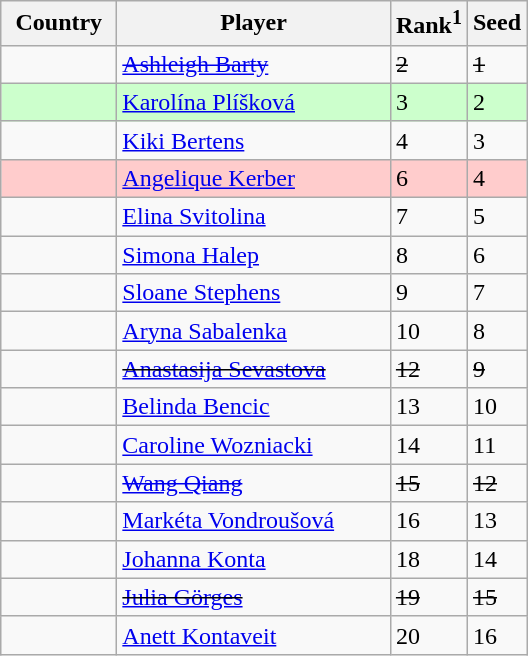<table class="wikitable" border="1">
<tr>
<th width="70">Country</th>
<th width="175">Player</th>
<th>Rank<sup>1</sup></th>
<th>Seed</th>
</tr>
<tr>
<td><s></s></td>
<td><a href='#'><s>Ashleigh Barty</s></a></td>
<td><s>2</s></td>
<td><s>1</s></td>
</tr>
<tr bgcolor=#cfc>
<td></td>
<td><a href='#'>Karolína Plíšková</a></td>
<td>3</td>
<td>2</td>
</tr>
<tr>
<td></td>
<td><a href='#'>Kiki Bertens</a></td>
<td>4</td>
<td>3</td>
</tr>
<tr bgcolor=#fcc>
<td></td>
<td><a href='#'>Angelique Kerber</a></td>
<td>6</td>
<td>4</td>
</tr>
<tr>
<td></td>
<td><a href='#'>Elina Svitolina</a></td>
<td>7</td>
<td>5</td>
</tr>
<tr>
<td></td>
<td><a href='#'>Simona Halep</a></td>
<td>8</td>
<td>6</td>
</tr>
<tr>
<td></td>
<td><a href='#'>Sloane Stephens</a></td>
<td>9</td>
<td>7</td>
</tr>
<tr>
<td></td>
<td><a href='#'>Aryna Sabalenka</a></td>
<td>10</td>
<td>8</td>
</tr>
<tr>
<td><s></s></td>
<td><s><a href='#'>Anastasija Sevastova</a></s></td>
<td><s>12</s></td>
<td><s>9</s></td>
</tr>
<tr>
<td></td>
<td><a href='#'>Belinda Bencic</a></td>
<td>13</td>
<td>10</td>
</tr>
<tr>
<td></td>
<td><a href='#'>Caroline Wozniacki</a></td>
<td>14</td>
<td>11</td>
</tr>
<tr>
<td><s></s></td>
<td><a href='#'><s>Wang Qiang</s></a></td>
<td><s>15</s></td>
<td><s>12</s></td>
</tr>
<tr>
<td></td>
<td><a href='#'>Markéta Vondroušová</a></td>
<td>16</td>
<td>13</td>
</tr>
<tr>
<td></td>
<td><a href='#'>Johanna Konta</a></td>
<td>18</td>
<td>14</td>
</tr>
<tr>
<td><s></s></td>
<td><s><a href='#'>Julia Görges</a></s></td>
<td><s>19</s></td>
<td><s>15</s></td>
</tr>
<tr>
<td></td>
<td><a href='#'>Anett Kontaveit</a></td>
<td>20</td>
<td>16</td>
</tr>
</table>
